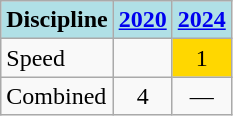<table class="wikitable" style="text-align: center;">
<tr>
<th style="background: #b0e0e6;">Discipline</th>
<th style="background: #b0e0e6;"><a href='#'>2020</a></th>
<th style="background: #b0e0e6;"><a href='#'>2024</a></th>
</tr>
<tr>
<td align="left">Speed</td>
<td></td>
<td style="background: gold;">1</td>
</tr>
<tr>
<td align="left">Combined</td>
<td>4</td>
<td>—</td>
</tr>
</table>
